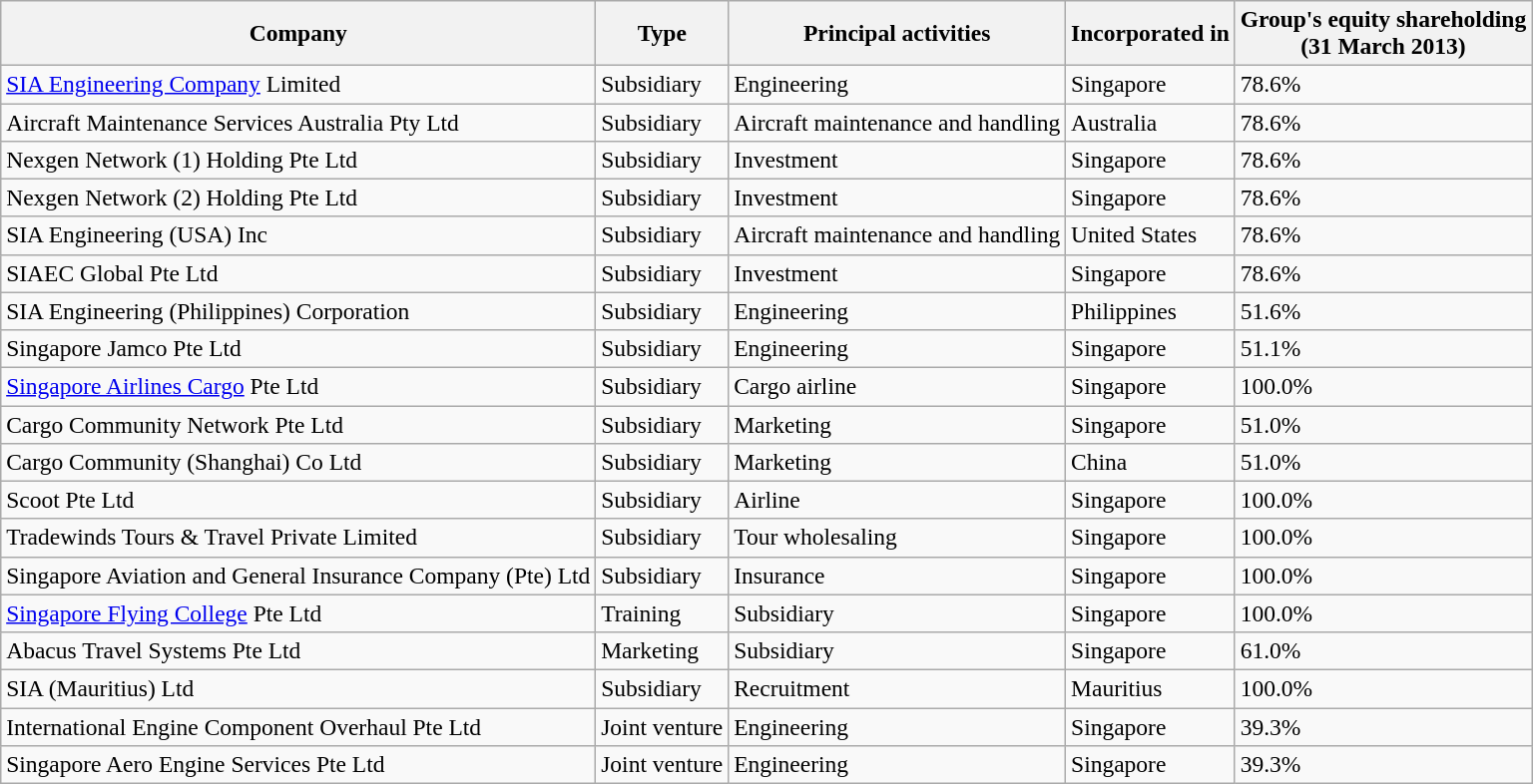<table class="wikitable sortable" style="font-size:98%; align:center;">
<tr>
<th>Company</th>
<th>Type</th>
<th>Principal activities</th>
<th>Incorporated in</th>
<th>Group's equity shareholding<br>(31 March 2013)</th>
</tr>
<tr>
<td><a href='#'>SIA Engineering Company</a> Limited</td>
<td>Subsidiary</td>
<td>Engineering</td>
<td>Singapore</td>
<td>78.6%</td>
</tr>
<tr>
<td>Aircraft Maintenance Services Australia Pty Ltd</td>
<td>Subsidiary</td>
<td>Aircraft maintenance and handling</td>
<td>Australia</td>
<td>78.6%</td>
</tr>
<tr>
<td>Nexgen Network (1) Holding Pte Ltd</td>
<td>Subsidiary</td>
<td>Investment</td>
<td>Singapore</td>
<td>78.6%</td>
</tr>
<tr>
<td>Nexgen Network (2) Holding Pte Ltd</td>
<td>Subsidiary</td>
<td>Investment</td>
<td>Singapore</td>
<td>78.6%</td>
</tr>
<tr>
<td>SIA Engineering (USA) Inc</td>
<td>Subsidiary</td>
<td>Aircraft maintenance and handling</td>
<td>United States</td>
<td>78.6%</td>
</tr>
<tr>
<td>SIAEC Global Pte Ltd</td>
<td>Subsidiary</td>
<td>Investment</td>
<td>Singapore</td>
<td>78.6%</td>
</tr>
<tr>
<td>SIA Engineering (Philippines) Corporation</td>
<td>Subsidiary</td>
<td>Engineering</td>
<td>Philippines</td>
<td>51.6%</td>
</tr>
<tr>
<td>Singapore Jamco Pte Ltd</td>
<td>Subsidiary</td>
<td>Engineering</td>
<td>Singapore</td>
<td>51.1%</td>
</tr>
<tr>
<td><a href='#'>Singapore Airlines Cargo</a> Pte Ltd</td>
<td>Subsidiary</td>
<td>Cargo airline</td>
<td>Singapore</td>
<td>100.0%</td>
</tr>
<tr>
<td>Cargo Community Network Pte Ltd</td>
<td>Subsidiary</td>
<td>Marketing</td>
<td>Singapore</td>
<td>51.0%</td>
</tr>
<tr>
<td>Cargo Community (Shanghai) Co Ltd</td>
<td>Subsidiary</td>
<td>Marketing</td>
<td>China</td>
<td>51.0%</td>
</tr>
<tr>
<td>Scoot Pte Ltd</td>
<td>Subsidiary</td>
<td>Airline</td>
<td>Singapore</td>
<td>100.0%</td>
</tr>
<tr>
<td>Tradewinds Tours & Travel Private Limited</td>
<td>Subsidiary</td>
<td>Tour wholesaling</td>
<td>Singapore</td>
<td>100.0%</td>
</tr>
<tr>
<td>Singapore Aviation and General Insurance Company (Pte) Ltd</td>
<td>Subsidiary</td>
<td>Insurance</td>
<td>Singapore</td>
<td>100.0%</td>
</tr>
<tr>
<td><a href='#'>Singapore Flying College</a> Pte Ltd</td>
<td>Training</td>
<td>Subsidiary</td>
<td>Singapore</td>
<td>100.0%</td>
</tr>
<tr>
<td>Abacus Travel Systems Pte Ltd</td>
<td>Marketing</td>
<td>Subsidiary</td>
<td>Singapore</td>
<td>61.0%</td>
</tr>
<tr>
<td>SIA (Mauritius) Ltd</td>
<td>Subsidiary</td>
<td>Recruitment</td>
<td>Mauritius</td>
<td>100.0%</td>
</tr>
<tr>
<td>International Engine Component Overhaul Pte Ltd</td>
<td>Joint venture</td>
<td>Engineering</td>
<td>Singapore</td>
<td>39.3%</td>
</tr>
<tr>
<td>Singapore Aero Engine Services Pte Ltd</td>
<td>Joint venture</td>
<td>Engineering</td>
<td>Singapore</td>
<td>39.3%</td>
</tr>
</table>
